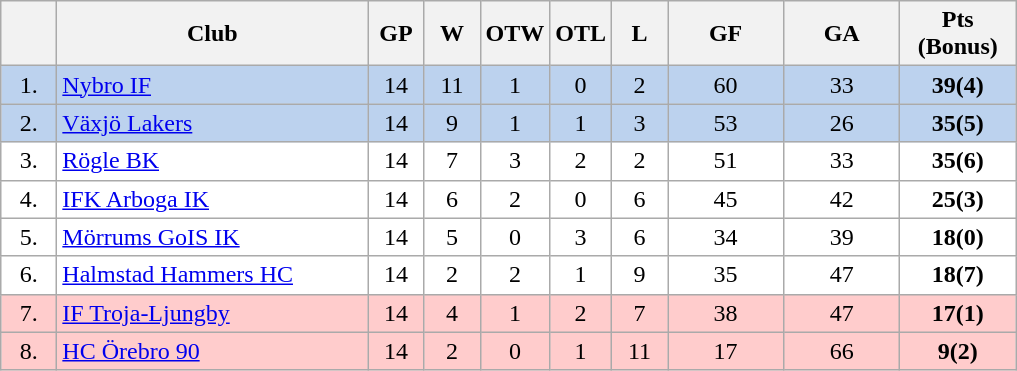<table class="wikitable">
<tr>
<th width="30"></th>
<th width="200">Club</th>
<th width="30">GP</th>
<th width="30">W</th>
<th width="30">OTW</th>
<th width="30">OTL</th>
<th width="30">L</th>
<th width="70">GF</th>
<th width="70">GA</th>
<th width="70">Pts (Bonus)</th>
</tr>
<tr bgcolor="#BCD2EE" align="center">
<td>1.</td>
<td align="left"><a href='#'>Nybro IF</a></td>
<td>14</td>
<td>11</td>
<td>1</td>
<td>0</td>
<td>2</td>
<td>60</td>
<td>33</td>
<td><strong>39(4)</strong></td>
</tr>
<tr bgcolor="#BCD2EE" align="center">
<td>2.</td>
<td align="left"><a href='#'>Växjö Lakers</a></td>
<td>14</td>
<td>9</td>
<td>1</td>
<td>1</td>
<td>3</td>
<td>53</td>
<td>26</td>
<td><strong>35(5)</strong></td>
</tr>
<tr bgcolor="#FFFFFF" align="center">
<td>3.</td>
<td align="left"><a href='#'>Rögle BK</a></td>
<td>14</td>
<td>7</td>
<td>3</td>
<td>2</td>
<td>2</td>
<td>51</td>
<td>33</td>
<td><strong>35(6)</strong></td>
</tr>
<tr bgcolor="#FFFFFF" align="center">
<td>4.</td>
<td align="left"><a href='#'>IFK Arboga IK</a></td>
<td>14</td>
<td>6</td>
<td>2</td>
<td>0</td>
<td>6</td>
<td>45</td>
<td>42</td>
<td><strong>25(3)</strong></td>
</tr>
<tr bgcolor="#FFFFFF" align="center">
<td>5.</td>
<td align="left"><a href='#'>Mörrums GoIS IK</a></td>
<td>14</td>
<td>5</td>
<td>0</td>
<td>3</td>
<td>6</td>
<td>34</td>
<td>39</td>
<td><strong>18(0)</strong></td>
</tr>
<tr bgcolor="#FFFFFF" align="center">
<td>6.</td>
<td align="left"><a href='#'>Halmstad Hammers HC</a></td>
<td>14</td>
<td>2</td>
<td>2</td>
<td>1</td>
<td>9</td>
<td>35</td>
<td>47</td>
<td><strong>18(7)</strong></td>
</tr>
<tr bgcolor="#FFCCCC" align="center">
<td>7.</td>
<td align="left"><a href='#'>IF Troja-Ljungby</a></td>
<td>14</td>
<td>4</td>
<td>1</td>
<td>2</td>
<td>7</td>
<td>38</td>
<td>47</td>
<td><strong>17(1)</strong></td>
</tr>
<tr bgcolor="#FFCCCC" align="center">
<td>8.</td>
<td align="left"><a href='#'>HC Örebro 90</a></td>
<td>14</td>
<td>2</td>
<td>0</td>
<td>1</td>
<td>11</td>
<td>17</td>
<td>66</td>
<td><strong>9(2)</strong></td>
</tr>
</table>
